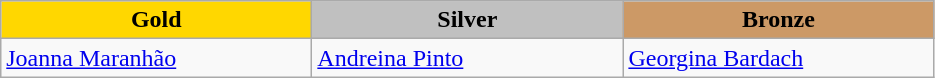<table class="wikitable" style="text-align:left">
<tr align="center">
<td width=200 bgcolor=gold><strong>Gold</strong></td>
<td width=200 bgcolor=silver><strong>Silver</strong></td>
<td width=200 bgcolor=CC9966><strong>Bronze</strong></td>
</tr>
<tr>
<td><a href='#'>Joanna Maranhão</a><br><em></em></td>
<td><a href='#'>Andreina Pinto</a><br><em></em></td>
<td><a href='#'>Georgina Bardach</a><br><em></em></td>
</tr>
</table>
